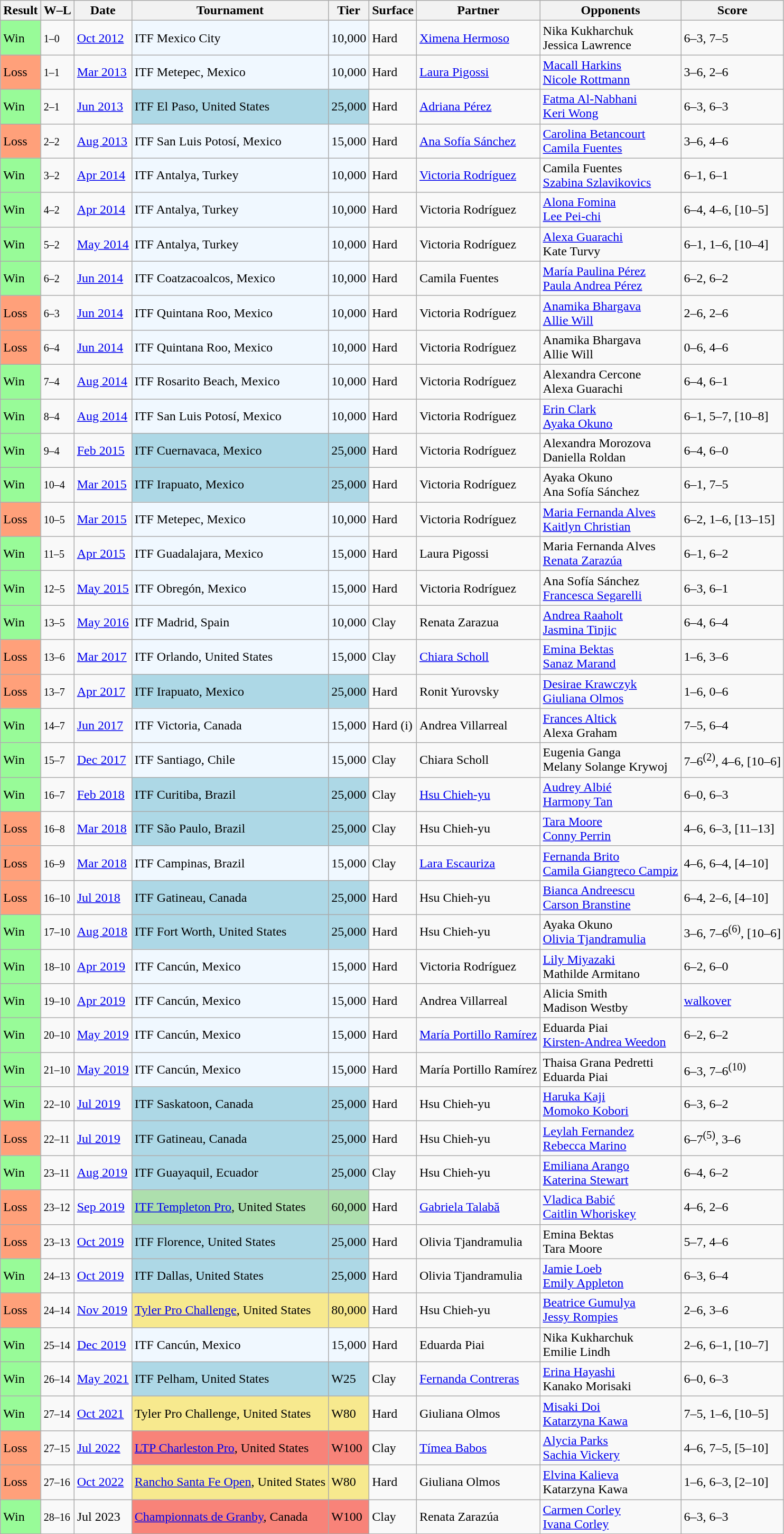<table class="sortable wikitable nowrap">
<tr>
<th>Result</th>
<th class="unsortable">W–L</th>
<th>Date</th>
<th>Tournament</th>
<th>Tier</th>
<th>Surface</th>
<th>Partner</th>
<th>Opponents</th>
<th class="unsortable">Score</th>
</tr>
<tr>
<td style="background:#98fb98;">Win</td>
<td><small>1–0</small></td>
<td><a href='#'>Oct 2012</a></td>
<td style="background:#f0f8ff;">ITF Mexico City</td>
<td style="background:#f0f8ff;">10,000</td>
<td>Hard</td>
<td> <a href='#'>Ximena Hermoso</a></td>
<td> Nika Kukharchuk <br>  Jessica Lawrence</td>
<td>6–3, 7–5</td>
</tr>
<tr>
<td style="background:#ffa07a;">Loss</td>
<td><small>1–1</small></td>
<td><a href='#'>Mar 2013</a></td>
<td style="background:#f0f8ff;">ITF Metepec, Mexico</td>
<td style="background:#f0f8ff;">10,000</td>
<td>Hard</td>
<td> <a href='#'>Laura Pigossi</a></td>
<td> <a href='#'>Macall Harkins</a> <br>  <a href='#'>Nicole Rottmann</a></td>
<td>3–6, 2–6</td>
</tr>
<tr>
<td style="background:#98fb98;">Win</td>
<td><small>2–1</small></td>
<td><a href='#'>Jun 2013</a></td>
<td style="background:lightblue;">ITF El Paso, United States</td>
<td style="background:lightblue;">25,000</td>
<td>Hard</td>
<td> <a href='#'>Adriana Pérez</a></td>
<td> <a href='#'>Fatma Al-Nabhani</a> <br>  <a href='#'>Keri Wong</a></td>
<td>6–3, 6–3</td>
</tr>
<tr>
<td style="background:#ffa07a;">Loss</td>
<td><small>2–2</small></td>
<td><a href='#'>Aug 2013</a></td>
<td style="background:#f0f8ff;">ITF San Luis Potosí, Mexico</td>
<td style="background:#f0f8ff;">15,000</td>
<td>Hard</td>
<td> <a href='#'>Ana Sofía Sánchez</a></td>
<td> <a href='#'>Carolina Betancourt</a> <br>  <a href='#'>Camila Fuentes</a></td>
<td>3–6, 4–6</td>
</tr>
<tr>
<td style="background:#98fb98;">Win</td>
<td><small>3–2</small></td>
<td><a href='#'>Apr 2014</a></td>
<td style="background:#f0f8ff;">ITF Antalya, Turkey</td>
<td style="background:#f0f8ff;">10,000</td>
<td>Hard</td>
<td> <a href='#'>Victoria Rodríguez</a></td>
<td> Camila Fuentes <br>  <a href='#'>Szabina Szlavikovics</a></td>
<td>6–1, 6–1</td>
</tr>
<tr>
<td style="background:#98fb98;">Win</td>
<td><small>4–2</small></td>
<td><a href='#'>Apr 2014</a></td>
<td style="background:#f0f8ff;">ITF Antalya, Turkey</td>
<td style="background:#f0f8ff;">10,000</td>
<td>Hard</td>
<td> Victoria Rodríguez</td>
<td> <a href='#'>Alona Fomina</a> <br>  <a href='#'>Lee Pei-chi</a></td>
<td>6–4, 4–6, [10–5]</td>
</tr>
<tr>
<td style="background:#98fb98;">Win</td>
<td><small>5–2</small></td>
<td><a href='#'>May 2014</a></td>
<td style="background:#f0f8ff;">ITF Antalya, Turkey</td>
<td style="background:#f0f8ff;">10,000</td>
<td>Hard</td>
<td> Victoria Rodríguez</td>
<td> <a href='#'>Alexa Guarachi</a> <br>  Kate Turvy</td>
<td>6–1, 1–6, [10–4]</td>
</tr>
<tr>
<td style="background:#98fb98;">Win</td>
<td><small>6–2</small></td>
<td><a href='#'>Jun 2014</a></td>
<td style="background:#f0f8ff;">ITF Coatzacoalcos, Mexico</td>
<td style="background:#f0f8ff;">10,000</td>
<td>Hard</td>
<td> Camila Fuentes</td>
<td> <a href='#'>María Paulina Pérez</a> <br>  <a href='#'>Paula Andrea Pérez</a></td>
<td>6–2, 6–2</td>
</tr>
<tr>
<td style="background:#ffa07a;">Loss</td>
<td><small>6–3</small></td>
<td><a href='#'>Jun 2014</a></td>
<td style="background:#f0f8ff;">ITF Quintana Roo, Mexico</td>
<td style="background:#f0f8ff;">10,000</td>
<td>Hard</td>
<td> Victoria Rodríguez</td>
<td> <a href='#'>Anamika Bhargava</a> <br>  <a href='#'>Allie Will</a></td>
<td>2–6, 2–6</td>
</tr>
<tr>
<td style="background:#ffa07a;">Loss</td>
<td><small>6–4</small></td>
<td><a href='#'>Jun 2014</a></td>
<td style="background:#f0f8ff;">ITF Quintana Roo, Mexico</td>
<td style="background:#f0f8ff;">10,000</td>
<td>Hard</td>
<td> Victoria Rodríguez</td>
<td> Anamika Bhargava <br>  Allie Will</td>
<td>0–6, 4–6</td>
</tr>
<tr>
<td style="background:#98fb98;">Win</td>
<td><small>7–4</small></td>
<td><a href='#'>Aug 2014</a></td>
<td style="background:#f0f8ff;">ITF Rosarito Beach, Mexico</td>
<td style="background:#f0f8ff;">10,000</td>
<td>Hard</td>
<td> Victoria Rodríguez</td>
<td> Alexandra Cercone <br>  Alexa Guarachi</td>
<td>6–4, 6–1</td>
</tr>
<tr>
<td style="background:#98fb98;">Win</td>
<td><small>8–4</small></td>
<td><a href='#'>Aug 2014</a></td>
<td style="background:#f0f8ff;">ITF San Luis Potosí, Mexico</td>
<td style="background:#f0f8ff;">10,000</td>
<td>Hard</td>
<td> Victoria Rodríguez</td>
<td> <a href='#'>Erin Clark</a> <br>  <a href='#'>Ayaka Okuno</a></td>
<td>6–1, 5–7, [10–8]</td>
</tr>
<tr>
<td style="background:#98fb98;">Win</td>
<td><small>9–4</small></td>
<td><a href='#'>Feb 2015</a></td>
<td style="background:lightblue;">ITF Cuernavaca, Mexico</td>
<td style="background:lightblue;">25,000</td>
<td>Hard</td>
<td> Victoria Rodríguez</td>
<td> Alexandra Morozova <br>  Daniella Roldan</td>
<td>6–4, 6–0</td>
</tr>
<tr>
<td style="background:#98fb98;">Win</td>
<td><small>10–4</small></td>
<td><a href='#'>Mar 2015</a></td>
<td style="background:lightblue;">ITF Irapuato, Mexico</td>
<td style="background:lightblue;">25,000</td>
<td>Hard</td>
<td> Victoria Rodríguez</td>
<td> Ayaka Okuno <br>  Ana Sofía Sánchez</td>
<td>6–1, 7–5</td>
</tr>
<tr>
<td style="background:#ffa07a;">Loss</td>
<td><small>10–5</small></td>
<td><a href='#'>Mar 2015</a></td>
<td style="background:#f0f8ff;">ITF Metepec, Mexico</td>
<td style="background:#f0f8ff;">10,000</td>
<td>Hard</td>
<td> Victoria Rodríguez</td>
<td> <a href='#'>Maria Fernanda Alves</a> <br>  <a href='#'>Kaitlyn Christian</a></td>
<td>6–2, 1–6, [13–15]</td>
</tr>
<tr>
<td style="background:#98fb98;">Win</td>
<td><small>11–5</small></td>
<td><a href='#'>Apr 2015</a></td>
<td style="background:#f0f8ff;">ITF Guadalajara, Mexico</td>
<td style="background:#f0f8ff;">15,000</td>
<td>Hard</td>
<td> Laura Pigossi</td>
<td> Maria Fernanda Alves <br>  <a href='#'>Renata Zarazúa</a></td>
<td>6–1, 6–2</td>
</tr>
<tr>
<td style="background:#98fb98;">Win</td>
<td><small>12–5</small></td>
<td><a href='#'>May 2015</a></td>
<td style="background:#f0f8ff;">ITF Obregón, Mexico</td>
<td style="background:#f0f8ff;">15,000</td>
<td>Hard</td>
<td> Victoria Rodríguez</td>
<td> Ana Sofía Sánchez <br>  <a href='#'>Francesca Segarelli</a></td>
<td>6–3, 6–1</td>
</tr>
<tr>
<td style="background:#98fb98;">Win</td>
<td><small>13–5</small></td>
<td><a href='#'>May 2016</a></td>
<td style="background:#f0f8ff;">ITF Madrid, Spain</td>
<td style="background:#f0f8ff;">10,000</td>
<td>Clay</td>
<td> Renata Zarazua</td>
<td> <a href='#'>Andrea Raaholt</a> <br>  <a href='#'>Jasmina Tinjic</a></td>
<td>6–4, 6–4</td>
</tr>
<tr>
<td style="background:#ffa07a;">Loss</td>
<td><small>13–6</small></td>
<td><a href='#'>Mar 2017</a></td>
<td style="background:#f0f8ff;">ITF Orlando, United States</td>
<td style="background:#f0f8ff;">15,000</td>
<td>Clay</td>
<td> <a href='#'>Chiara Scholl</a></td>
<td> <a href='#'>Emina Bektas</a> <br>  <a href='#'>Sanaz Marand</a></td>
<td>1–6, 3–6</td>
</tr>
<tr>
<td style="background:#ffa07a;">Loss</td>
<td><small>13–7</small></td>
<td><a href='#'>Apr 2017</a></td>
<td style="background:lightblue;">ITF Irapuato, Mexico</td>
<td style="background:lightblue;">25,000</td>
<td>Hard</td>
<td> Ronit Yurovsky</td>
<td> <a href='#'>Desirae Krawczyk</a> <br>  <a href='#'>Giuliana Olmos</a></td>
<td>1–6, 0–6</td>
</tr>
<tr>
<td style="background:#98fb98;">Win</td>
<td><small>14–7</small></td>
<td><a href='#'>Jun 2017</a></td>
<td style="background:#f0f8ff;">ITF Victoria, Canada</td>
<td style="background:#f0f8ff;">15,000</td>
<td>Hard (i)</td>
<td> Andrea Villarreal</td>
<td> <a href='#'>Frances Altick</a> <br>  Alexa Graham</td>
<td>7–5, 6–4</td>
</tr>
<tr>
<td style="background:#98fb98;">Win</td>
<td><small>15–7</small></td>
<td><a href='#'>Dec 2017</a></td>
<td style="background:#f0f8ff;">ITF Santiago, Chile</td>
<td style="background:#f0f8ff;">15,000</td>
<td>Clay</td>
<td> Chiara Scholl</td>
<td> Eugenia Ganga <br>  Melany Solange Krywoj</td>
<td>7–6<sup>(2)</sup>, 4–6, [10–6]</td>
</tr>
<tr>
<td style="background:#98fb98;">Win</td>
<td><small>16–7</small></td>
<td><a href='#'>Feb 2018</a></td>
<td style="background:lightblue;">ITF Curitiba, Brazil</td>
<td style="background:lightblue;">25,000</td>
<td>Clay</td>
<td> <a href='#'>Hsu Chieh-yu</a></td>
<td> <a href='#'>Audrey Albié</a> <br>  <a href='#'>Harmony Tan</a></td>
<td>6–0, 6–3</td>
</tr>
<tr>
<td style="background:#ffa07a;">Loss</td>
<td><small>16–8</small></td>
<td><a href='#'>Mar 2018</a></td>
<td style="background:lightblue;">ITF São Paulo, Brazil</td>
<td style="background:lightblue;">25,000</td>
<td>Clay</td>
<td> Hsu Chieh-yu</td>
<td> <a href='#'>Tara Moore</a> <br>  <a href='#'>Conny Perrin</a></td>
<td>4–6, 6–3, [11–13]</td>
</tr>
<tr>
<td style="background:#ffa07a;">Loss</td>
<td><small>16–9</small></td>
<td><a href='#'>Mar 2018</a></td>
<td style="background:#f0f8ff;">ITF Campinas, Brazil</td>
<td style="background:#f0f8ff;">15,000</td>
<td>Clay</td>
<td> <a href='#'>Lara Escauriza</a></td>
<td> <a href='#'>Fernanda Brito</a> <br>  <a href='#'>Camila Giangreco Campiz</a></td>
<td>4–6, 6–4, [4–10]</td>
</tr>
<tr>
<td style="background:#ffa07a;">Loss</td>
<td><small>16–10</small></td>
<td><a href='#'>Jul 2018</a></td>
<td style="background:lightblue;">ITF Gatineau, Canada</td>
<td style="background:lightblue;">25,000</td>
<td>Hard</td>
<td> Hsu Chieh-yu</td>
<td> <a href='#'>Bianca Andreescu</a> <br>  <a href='#'>Carson Branstine</a></td>
<td>6–4, 2–6, [4–10]</td>
</tr>
<tr>
<td style="background:#98fb98;">Win</td>
<td><small>17–10</small></td>
<td><a href='#'>Aug 2018</a></td>
<td style="background:lightblue;">ITF Fort Worth, United States</td>
<td style="background:lightblue;">25,000</td>
<td>Hard</td>
<td> Hsu Chieh-yu</td>
<td> Ayaka Okuno <br>  <a href='#'>Olivia Tjandramulia</a></td>
<td>3–6, 7–6<sup>(6)</sup>, [10–6]</td>
</tr>
<tr>
<td style="background:#98fb98;">Win</td>
<td><small>18–10</small></td>
<td><a href='#'>Apr 2019</a></td>
<td style="background:#f0f8ff;">ITF Cancún, Mexico</td>
<td style="background:#f0f8ff;">15,000</td>
<td>Hard</td>
<td> Victoria Rodríguez</td>
<td> <a href='#'>Lily Miyazaki</a> <br>  Mathilde Armitano</td>
<td>6–2, 6–0</td>
</tr>
<tr>
<td style="background:#98fb98;">Win</td>
<td><small>19–10</small></td>
<td><a href='#'>Apr 2019</a></td>
<td style="background:#f0f8ff;">ITF Cancún, Mexico</td>
<td style="background:#f0f8ff;">15,000</td>
<td>Hard</td>
<td> Andrea Villarreal</td>
<td> Alicia Smith <br>  Madison Westby</td>
<td><a href='#'>walkover</a></td>
</tr>
<tr>
<td style="background:#98fb98;">Win</td>
<td><small>20–10</small></td>
<td><a href='#'>May 2019</a></td>
<td style="background:#f0f8ff;">ITF Cancún, Mexico</td>
<td style="background:#f0f8ff;">15,000</td>
<td>Hard</td>
<td> <a href='#'>María Portillo Ramírez</a></td>
<td> Eduarda Piai <br>  <a href='#'>Kirsten-Andrea Weedon</a></td>
<td>6–2, 6–2</td>
</tr>
<tr>
<td style="background:#98fb98;">Win</td>
<td><small>21–10</small></td>
<td><a href='#'>May 2019</a></td>
<td style="background:#f0f8ff;">ITF Cancún, Mexico</td>
<td style="background:#f0f8ff;">15,000</td>
<td>Hard</td>
<td> María Portillo Ramírez</td>
<td> Thaisa Grana Pedretti <br>  Eduarda Piai</td>
<td>6–3, 7–6<sup>(10)</sup></td>
</tr>
<tr>
<td style="background:#98fb98;">Win</td>
<td><small>22–10</small></td>
<td><a href='#'>Jul 2019</a></td>
<td style="background:lightblue;">ITF Saskatoon, Canada</td>
<td style="background:lightblue;">25,000</td>
<td>Hard</td>
<td> Hsu Chieh-yu</td>
<td> <a href='#'>Haruka Kaji</a> <br>  <a href='#'>Momoko Kobori</a></td>
<td>6–3, 6–2</td>
</tr>
<tr>
<td style="background:#ffa07a;">Loss</td>
<td><small>22–11</small></td>
<td><a href='#'>Jul 2019</a></td>
<td style="background:lightblue;">ITF Gatineau, Canada</td>
<td style="background:lightblue;">25,000</td>
<td>Hard</td>
<td> Hsu Chieh-yu</td>
<td> <a href='#'>Leylah Fernandez</a> <br>  <a href='#'>Rebecca Marino</a></td>
<td>6–7<sup>(5)</sup>, 3–6</td>
</tr>
<tr>
<td style="background:#98fb98;">Win</td>
<td><small>23–11</small></td>
<td><a href='#'>Aug 2019</a></td>
<td style="background:lightblue;">ITF Guayaquil, Ecuador</td>
<td style="background:lightblue;">25,000</td>
<td>Clay</td>
<td> Hsu Chieh-yu</td>
<td> <a href='#'>Emiliana Arango</a> <br>  <a href='#'>Katerina Stewart</a></td>
<td>6–4, 6–2</td>
</tr>
<tr>
<td style="background:#ffa07a;">Loss</td>
<td><small>23–12</small></td>
<td><a href='#'>Sep 2019</a></td>
<td style="background:#addfad;"><a href='#'>ITF Templeton Pro</a>, United States</td>
<td style="background:#addfad;">60,000</td>
<td>Hard</td>
<td> <a href='#'>Gabriela Talabă</a></td>
<td> <a href='#'>Vladica Babić</a> <br>  <a href='#'>Caitlin Whoriskey</a></td>
<td>4–6, 2–6</td>
</tr>
<tr>
<td style="background:#ffa07a;">Loss</td>
<td><small>23–13</small></td>
<td><a href='#'>Oct 2019</a></td>
<td style="background:lightblue;">ITF Florence, United States</td>
<td style="background:lightblue;">25,000</td>
<td>Hard</td>
<td> Olivia Tjandramulia</td>
<td> Emina Bektas <br>  Tara Moore</td>
<td>5–7, 4–6</td>
</tr>
<tr>
<td style="background:#98fb98;">Win</td>
<td><small>24–13</small></td>
<td><a href='#'>Oct 2019</a></td>
<td style="background:lightblue;">ITF Dallas, United States</td>
<td style="background:lightblue;">25,000</td>
<td>Hard</td>
<td> Olivia Tjandramulia</td>
<td> <a href='#'>Jamie Loeb</a> <br>  <a href='#'>Emily Appleton</a></td>
<td>6–3, 6–4</td>
</tr>
<tr>
<td style="background:#ffa07a;">Loss</td>
<td><small>24–14</small></td>
<td><a href='#'>Nov 2019</a></td>
<td style="background:#f7e98e;"><a href='#'>Tyler Pro Challenge</a>, United States</td>
<td style="background:#f7e98e;">80,000</td>
<td>Hard</td>
<td> Hsu Chieh-yu</td>
<td> <a href='#'>Beatrice Gumulya</a> <br>  <a href='#'>Jessy Rompies</a></td>
<td>2–6, 3–6</td>
</tr>
<tr>
<td style="background:#98fb98;">Win</td>
<td><small>25–14</small></td>
<td><a href='#'>Dec 2019</a></td>
<td style="background:#f0f8ff;">ITF Cancún, Mexico</td>
<td style="background:#f0f8ff;">15,000</td>
<td>Hard</td>
<td> Eduarda Piai</td>
<td> Nika Kukharchuk <br>  Emilie Lindh</td>
<td>2–6, 6–1, [10–7]</td>
</tr>
<tr>
<td style="background:#98fb98;">Win</td>
<td><small>26–14</small></td>
<td><a href='#'>May 2021</a></td>
<td style="background:lightblue;">ITF Pelham, United States</td>
<td style="background:lightblue;">W25</td>
<td>Clay</td>
<td> <a href='#'>Fernanda Contreras</a></td>
<td> <a href='#'>Erina Hayashi</a> <br>  Kanako Morisaki</td>
<td>6–0, 6–3</td>
</tr>
<tr>
<td style="background:#98fb98;">Win</td>
<td><small>27–14</small></td>
<td><a href='#'>Oct 2021</a></td>
<td style="background:#f7e98e;">Tyler Pro Challenge, United States</td>
<td style="background:#f7e98e;">W80</td>
<td>Hard</td>
<td> Giuliana Olmos</td>
<td> <a href='#'>Misaki Doi</a> <br>  <a href='#'>Katarzyna Kawa</a></td>
<td>7–5, 1–6, [10–5]</td>
</tr>
<tr>
<td style="background:#ffa07a;">Loss</td>
<td><small>27–15</small></td>
<td><a href='#'>Jul 2022</a></td>
<td bgcolor=f88379><a href='#'>LTP Charleston Pro</a>, United States</td>
<td bgcolor=f88379>W100</td>
<td>Clay</td>
<td> <a href='#'>Tímea Babos</a></td>
<td> <a href='#'>Alycia Parks</a> <br>  <a href='#'>Sachia Vickery</a></td>
<td>4–6, 7–5, [5–10]</td>
</tr>
<tr>
<td style="background:#ffa07a;">Loss</td>
<td><small>27–16</small></td>
<td><a href='#'>Oct 2022</a></td>
<td bgcolor=f7e98e><a href='#'>Rancho Santa Fe Open</a>, United States</td>
<td bgcolor=f7e98e>W80</td>
<td>Hard</td>
<td> Giuliana Olmos</td>
<td> <a href='#'>Elvina Kalieva</a> <br>  Katarzyna Kawa</td>
<td>1–6, 6–3, [2–10]</td>
</tr>
<tr>
<td style="background:#98fb98;">Win</td>
<td><small>28–16</small></td>
<td>Jul 2023</td>
<td style="background:#f88379;"><a href='#'>Championnats de Granby</a>, Canada</td>
<td style="background:#f88379;">W100</td>
<td>Clay</td>
<td> Renata Zarazúa</td>
<td> <a href='#'>Carmen Corley</a> <br>  <a href='#'>Ivana Corley</a></td>
<td>6–3, 6–3</td>
</tr>
</table>
